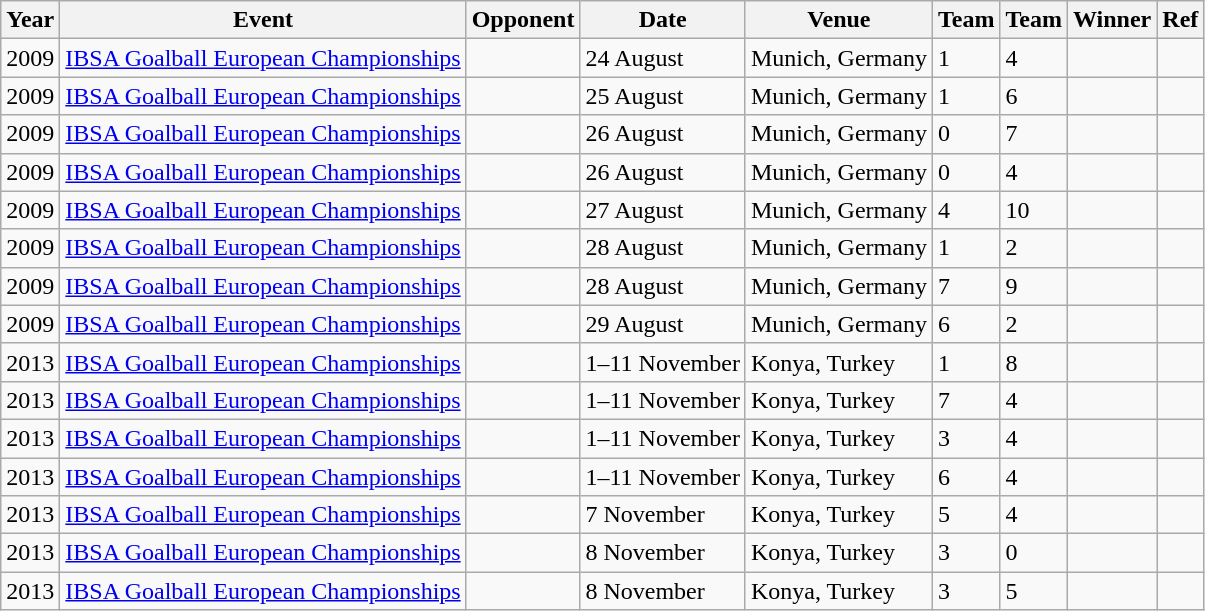<table class="wikitable">
<tr>
<th>Year</th>
<th>Event</th>
<th>Opponent</th>
<th>Date</th>
<th>Venue</th>
<th>Team</th>
<th>Team</th>
<th>Winner</th>
<th>Ref</th>
</tr>
<tr --->
<td>2009</td>
<td><a href='#'>IBSA Goalball European Championships</a></td>
<td></td>
<td>24 August</td>
<td>Munich, Germany</td>
<td>1</td>
<td>4</td>
<td></td>
<td></td>
</tr>
<tr --->
<td>2009</td>
<td><a href='#'>IBSA Goalball European Championships</a></td>
<td></td>
<td>25 August</td>
<td>Munich, Germany</td>
<td>1</td>
<td>6</td>
<td></td>
<td></td>
</tr>
<tr --->
<td>2009</td>
<td><a href='#'>IBSA Goalball European Championships</a></td>
<td></td>
<td>26 August</td>
<td>Munich, Germany</td>
<td>0</td>
<td>7</td>
<td></td>
<td></td>
</tr>
<tr --->
<td>2009</td>
<td><a href='#'>IBSA Goalball European Championships</a></td>
<td></td>
<td>26 August</td>
<td>Munich, Germany</td>
<td>0</td>
<td>4</td>
<td></td>
<td></td>
</tr>
<tr --->
<td>2009</td>
<td><a href='#'>IBSA Goalball European Championships</a></td>
<td></td>
<td>27 August</td>
<td>Munich, Germany</td>
<td>4</td>
<td>10</td>
<td></td>
<td></td>
</tr>
<tr --->
<td>2009</td>
<td><a href='#'>IBSA Goalball European Championships</a></td>
<td></td>
<td>28 August</td>
<td>Munich, Germany</td>
<td>1</td>
<td>2</td>
<td></td>
<td></td>
</tr>
<tr --->
<td>2009</td>
<td><a href='#'>IBSA Goalball European Championships</a></td>
<td></td>
<td>28 August</td>
<td>Munich, Germany</td>
<td>7</td>
<td>9</td>
<td></td>
<td></td>
</tr>
<tr --->
<td>2009</td>
<td><a href='#'>IBSA Goalball European Championships</a></td>
<td></td>
<td>29 August</td>
<td>Munich, Germany</td>
<td>6</td>
<td>2</td>
<td></td>
<td></td>
</tr>
<tr --->
<td>2013</td>
<td><a href='#'>IBSA Goalball European Championships</a></td>
<td></td>
<td>1–11 November</td>
<td>Konya, Turkey</td>
<td>1</td>
<td>8</td>
<td></td>
<td></td>
</tr>
<tr --->
<td>2013</td>
<td><a href='#'>IBSA Goalball European Championships</a></td>
<td></td>
<td>1–11 November</td>
<td>Konya, Turkey</td>
<td>7</td>
<td>4</td>
<td></td>
<td></td>
</tr>
<tr --->
<td>2013</td>
<td><a href='#'>IBSA Goalball European Championships</a></td>
<td></td>
<td>1–11 November</td>
<td>Konya, Turkey</td>
<td>3</td>
<td>4</td>
<td></td>
<td></td>
</tr>
<tr --->
<td>2013</td>
<td><a href='#'>IBSA Goalball European Championships</a></td>
<td></td>
<td>1–11 November</td>
<td>Konya, Turkey</td>
<td>6</td>
<td>4</td>
<td></td>
<td></td>
</tr>
<tr --->
<td>2013</td>
<td><a href='#'>IBSA Goalball European Championships</a></td>
<td></td>
<td>7 November</td>
<td>Konya, Turkey</td>
<td>5</td>
<td>4</td>
<td></td>
<td></td>
</tr>
<tr --->
<td>2013</td>
<td><a href='#'>IBSA Goalball European Championships</a></td>
<td></td>
<td>8 November</td>
<td>Konya, Turkey</td>
<td>3</td>
<td>0</td>
<td></td>
<td></td>
</tr>
<tr --->
<td>2013</td>
<td><a href='#'>IBSA Goalball European Championships</a></td>
<td></td>
<td>8 November</td>
<td>Konya, Turkey</td>
<td>3</td>
<td>5</td>
<td></td>
<td></td>
</tr>
</table>
